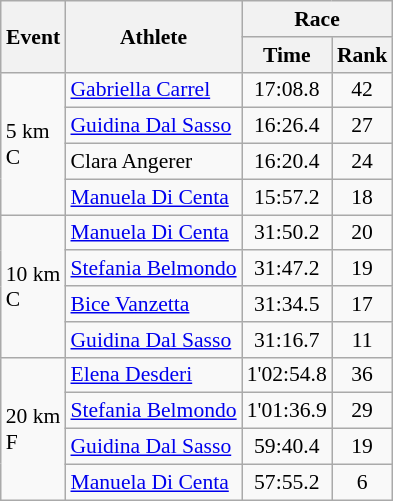<table class="wikitable" border="1" style="font-size:90%">
<tr>
<th rowspan=2>Event</th>
<th rowspan=2>Athlete</th>
<th colspan=2>Race</th>
</tr>
<tr>
<th>Time</th>
<th>Rank</th>
</tr>
<tr>
<td rowspan=4>5 km <br> C</td>
<td><a href='#'>Gabriella Carrel</a></td>
<td align=center>17:08.8</td>
<td align=center>42</td>
</tr>
<tr>
<td><a href='#'>Guidina Dal Sasso</a></td>
<td align=center>16:26.4</td>
<td align=center>27</td>
</tr>
<tr>
<td>Clara Angerer</td>
<td align=center>16:20.4</td>
<td align=center>24</td>
</tr>
<tr>
<td><a href='#'>Manuela Di Centa</a></td>
<td align=center>15:57.2</td>
<td align=center>18</td>
</tr>
<tr>
<td rowspan=4>10 km <br> C</td>
<td><a href='#'>Manuela Di Centa</a></td>
<td align=center>31:50.2</td>
<td align=center>20</td>
</tr>
<tr>
<td><a href='#'>Stefania Belmondo</a></td>
<td align=center>31:47.2</td>
<td align=center>19</td>
</tr>
<tr>
<td><a href='#'>Bice Vanzetta</a></td>
<td align=center>31:34.5</td>
<td align=center>17</td>
</tr>
<tr>
<td><a href='#'>Guidina Dal Sasso</a></td>
<td align=center>31:16.7</td>
<td align=center>11</td>
</tr>
<tr>
<td rowspan=4>20 km <br> F</td>
<td><a href='#'>Elena Desderi</a></td>
<td align=center>1'02:54.8</td>
<td align=center>36</td>
</tr>
<tr>
<td><a href='#'>Stefania Belmondo</a></td>
<td align=center>1'01:36.9</td>
<td align=center>29</td>
</tr>
<tr>
<td><a href='#'>Guidina Dal Sasso</a></td>
<td align=center>59:40.4</td>
<td align=center>19</td>
</tr>
<tr>
<td><a href='#'>Manuela Di Centa</a></td>
<td align=center>57:55.2</td>
<td align=center>6</td>
</tr>
</table>
